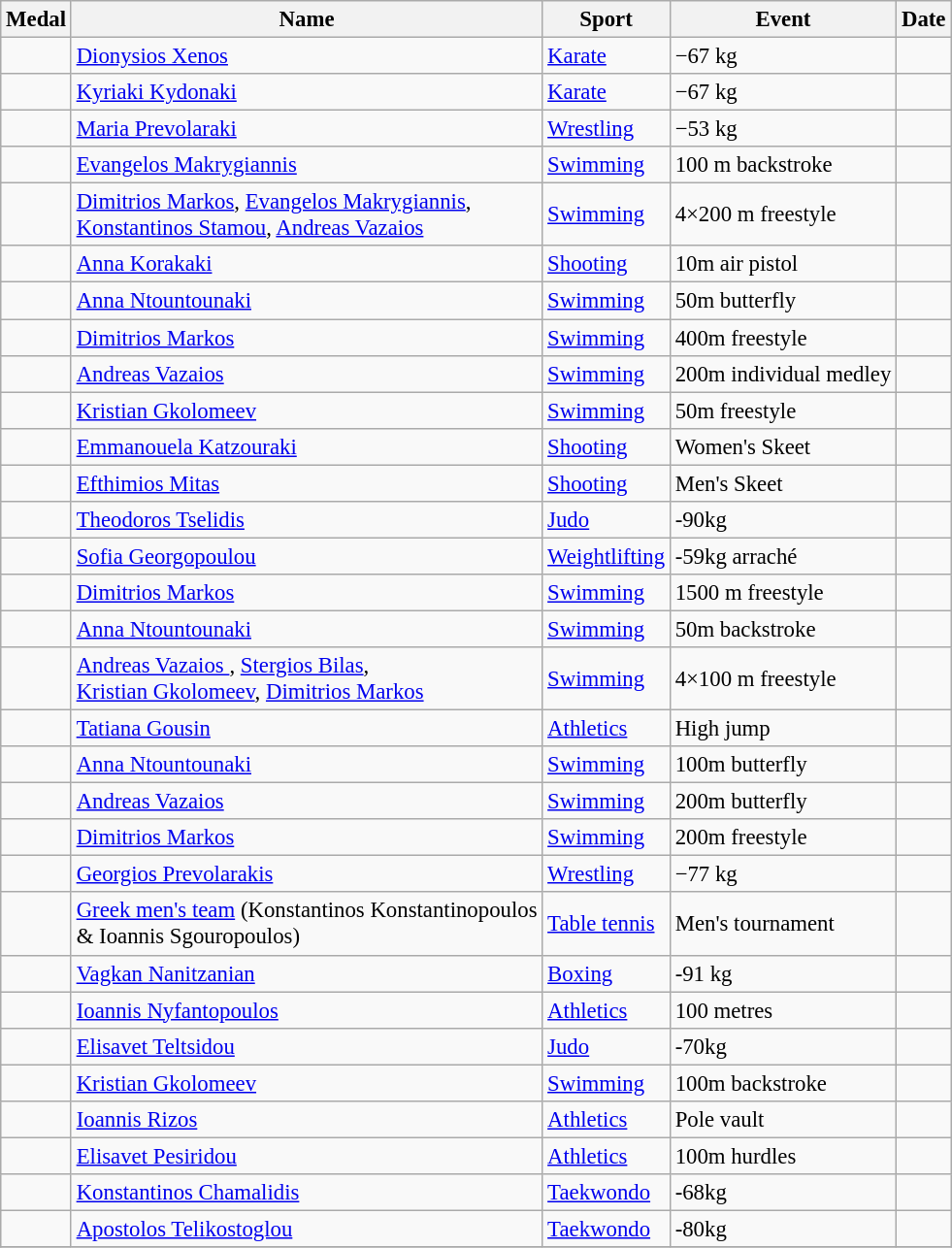<table class="wikitable sortable" style="font-size:95%">
<tr>
<th>Medal</th>
<th>Name</th>
<th>Sport</th>
<th>Event</th>
<th>Date</th>
</tr>
<tr>
<td></td>
<td><a href='#'>Dionysios Xenos</a></td>
<td><a href='#'>Karate</a></td>
<td>−67 kg</td>
<td></td>
</tr>
<tr>
<td></td>
<td><a href='#'>Kyriaki Kydonaki</a></td>
<td><a href='#'>Karate</a></td>
<td>−67 kg</td>
<td></td>
</tr>
<tr>
<td></td>
<td><a href='#'>Maria Prevolaraki</a></td>
<td><a href='#'>Wrestling</a></td>
<td>−53 kg</td>
<td></td>
</tr>
<tr>
<td></td>
<td><a href='#'>Evangelos Makrygiannis</a></td>
<td><a href='#'>Swimming</a></td>
<td>100 m backstroke</td>
<td></td>
</tr>
<tr>
<td></td>
<td><a href='#'>Dimitrios Markos</a>, <a href='#'>Evangelos Makrygiannis</a>, <br><a href='#'>Konstantinos Stamou</a>, <a href='#'>Andreas Vazaios</a></td>
<td><a href='#'>Swimming</a></td>
<td>4×200 m freestyle</td>
<td></td>
</tr>
<tr>
<td></td>
<td><a href='#'>Anna Korakaki</a></td>
<td><a href='#'>Shooting</a></td>
<td>10m air pistol</td>
<td></td>
</tr>
<tr>
<td></td>
<td><a href='#'>Anna Ntountounaki</a></td>
<td><a href='#'>Swimming</a></td>
<td>50m butterfly</td>
<td></td>
</tr>
<tr>
<td></td>
<td><a href='#'>Dimitrios Markos</a></td>
<td><a href='#'>Swimming</a></td>
<td>400m freestyle</td>
<td></td>
</tr>
<tr>
<td></td>
<td><a href='#'>Andreas Vazaios</a></td>
<td><a href='#'>Swimming</a></td>
<td>200m individual medley</td>
<td></td>
</tr>
<tr>
<td></td>
<td><a href='#'>Kristian Gkolomeev</a></td>
<td><a href='#'>Swimming</a></td>
<td>50m freestyle</td>
<td></td>
</tr>
<tr>
<td></td>
<td><a href='#'>Emmanouela Katzouraki</a></td>
<td><a href='#'>Shooting</a></td>
<td>Women's Skeet</td>
<td></td>
</tr>
<tr>
<td></td>
<td><a href='#'>Efthimios Mitas</a></td>
<td><a href='#'>Shooting</a></td>
<td>Men's Skeet</td>
<td></td>
</tr>
<tr>
<td></td>
<td><a href='#'>Theodoros Tselidis</a></td>
<td><a href='#'>Judo</a></td>
<td>-90kg</td>
<td></td>
</tr>
<tr>
<td></td>
<td><a href='#'>Sofia Georgopoulou</a></td>
<td><a href='#'>Weightlifting</a></td>
<td>-59kg arraché</td>
<td></td>
</tr>
<tr>
<td></td>
<td><a href='#'>Dimitrios Markos</a></td>
<td><a href='#'>Swimming</a></td>
<td>1500 m freestyle</td>
<td></td>
</tr>
<tr>
<td></td>
<td><a href='#'>Anna Ntountounaki</a></td>
<td><a href='#'>Swimming</a></td>
<td>50m backstroke</td>
<td></td>
</tr>
<tr>
<td></td>
<td><a href='#'>Andreas Vazaios </a>, <a href='#'>Stergios Bilas</a>, <br><a href='#'>Kristian Gkolomeev</a>, <a href='#'>Dimitrios Markos</a></td>
<td><a href='#'>Swimming</a></td>
<td>4×100 m freestyle</td>
<td></td>
</tr>
<tr>
<td></td>
<td><a href='#'>Tatiana Gousin</a></td>
<td><a href='#'>Athletics</a></td>
<td>High jump</td>
<td></td>
</tr>
<tr>
<td></td>
<td><a href='#'>Anna Ntountounaki</a></td>
<td><a href='#'>Swimming</a></td>
<td>100m butterfly</td>
<td></td>
</tr>
<tr>
<td></td>
<td><a href='#'>Andreas Vazaios</a></td>
<td><a href='#'>Swimming</a></td>
<td>200m butterfly</td>
<td></td>
</tr>
<tr>
<td></td>
<td><a href='#'>Dimitrios Markos</a></td>
<td><a href='#'>Swimming</a></td>
<td>200m freestyle</td>
<td></td>
</tr>
<tr>
<td></td>
<td><a href='#'>Georgios Prevolarakis</a></td>
<td><a href='#'>Wrestling</a></td>
<td>−77 kg</td>
<td></td>
</tr>
<tr>
<td></td>
<td><a href='#'>Greek men's team</a> (Konstantinos Konstantinopoulos<br> & Ioannis Sgouropoulos)</td>
<td><a href='#'>Table tennis</a></td>
<td>Men's tournament</td>
<td></td>
</tr>
<tr>
<td></td>
<td><a href='#'>Vagkan Nanitzanian</a></td>
<td><a href='#'>Boxing</a></td>
<td>-91 kg</td>
<td></td>
</tr>
<tr>
<td></td>
<td><a href='#'>Ioannis Nyfantopoulos</a></td>
<td><a href='#'>Athletics</a></td>
<td>100 metres</td>
<td></td>
</tr>
<tr>
<td></td>
<td><a href='#'>Elisavet Teltsidou</a></td>
<td><a href='#'>Judo</a></td>
<td>-70kg</td>
<td></td>
</tr>
<tr>
<td></td>
<td><a href='#'>Kristian Gkolomeev</a></td>
<td><a href='#'>Swimming</a></td>
<td>100m backstroke</td>
<td></td>
</tr>
<tr>
<td></td>
<td><a href='#'>Ioannis Rizos</a></td>
<td><a href='#'>Athletics</a></td>
<td>Pole vault</td>
<td></td>
</tr>
<tr>
<td></td>
<td><a href='#'>Elisavet Pesiridou</a></td>
<td><a href='#'>Athletics</a></td>
<td>100m hurdles</td>
<td></td>
</tr>
<tr>
<td></td>
<td><a href='#'>Konstantinos Chamalidis</a></td>
<td><a href='#'>Taekwondo</a></td>
<td>-68kg</td>
<td></td>
</tr>
<tr>
<td></td>
<td><a href='#'>Apostolos Telikostoglou</a></td>
<td><a href='#'>Taekwondo</a></td>
<td>-80kg</td>
<td></td>
</tr>
<tr>
</tr>
</table>
